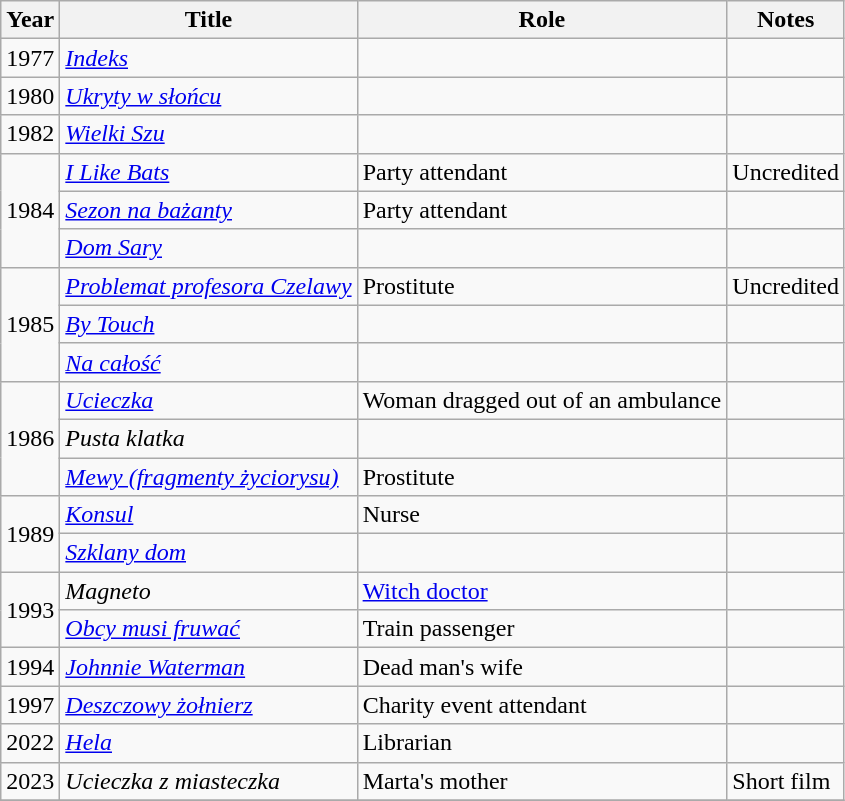<table class="wikitable plainrowheaders sortable">
<tr>
<th scope="col">Year</th>
<th scope="col">Title</th>
<th scope="col">Role</th>
<th scope="col" class="unsortable">Notes</th>
</tr>
<tr>
<td>1977</td>
<td><em><a href='#'>Indeks</a></em></td>
<td></td>
<td></td>
</tr>
<tr>
<td>1980</td>
<td><em><a href='#'>Ukryty w słońcu</a></em></td>
<td></td>
<td></td>
</tr>
<tr>
<td>1982</td>
<td><em><a href='#'>Wielki Szu</a></em></td>
<td></td>
<td></td>
</tr>
<tr>
<td rowspan=3>1984</td>
<td><em><a href='#'>I Like Bats</a></em></td>
<td>Party attendant</td>
<td>Uncredited</td>
</tr>
<tr>
<td><em><a href='#'>Sezon na bażanty</a></em></td>
<td>Party attendant</td>
<td></td>
</tr>
<tr>
<td><em><a href='#'>Dom Sary</a></em></td>
<td></td>
<td></td>
</tr>
<tr>
<td rowspan=3>1985</td>
<td><em><a href='#'>Problemat profesora Czelawy</a></em></td>
<td>Prostitute</td>
<td>Uncredited</td>
</tr>
<tr>
<td><em><a href='#'>By Touch</a></em></td>
<td></td>
<td></td>
</tr>
<tr>
<td><em><a href='#'>Na całość</a></em></td>
<td></td>
<td></td>
</tr>
<tr>
<td rowspan=3>1986</td>
<td><em><a href='#'>Ucieczka</a></em></td>
<td>Woman dragged out of an ambulance</td>
<td></td>
</tr>
<tr>
<td><em>Pusta klatka</em></td>
<td></td>
<td></td>
</tr>
<tr>
<td><em><a href='#'>Mewy (fragmenty życiorysu)</a></em></td>
<td>Prostitute</td>
<td></td>
</tr>
<tr>
<td rowspan=2>1989</td>
<td><em><a href='#'>Konsul</a></em></td>
<td>Nurse</td>
<td></td>
</tr>
<tr>
<td><em><a href='#'>Szklany dom</a></em></td>
<td></td>
<td></td>
</tr>
<tr>
<td rowspan=2>1993</td>
<td><em>Magneto</em></td>
<td><a href='#'>Witch doctor</a></td>
<td></td>
</tr>
<tr>
<td><em><a href='#'>Obcy musi fruwać</a></em></td>
<td>Train passenger</td>
<td></td>
</tr>
<tr>
<td>1994</td>
<td><em><a href='#'>Johnnie Waterman</a></em></td>
<td>Dead man's wife</td>
<td></td>
</tr>
<tr>
<td>1997</td>
<td><em><a href='#'>Deszczowy żołnierz</a></em></td>
<td>Charity event attendant</td>
<td></td>
</tr>
<tr>
<td>2022</td>
<td><em><a href='#'>Hela</a></em></td>
<td>Librarian</td>
<td></td>
</tr>
<tr>
<td>2023</td>
<td><em>Ucieczka z miasteczka</em></td>
<td>Marta's mother</td>
<td>Short film</td>
</tr>
<tr>
</tr>
</table>
